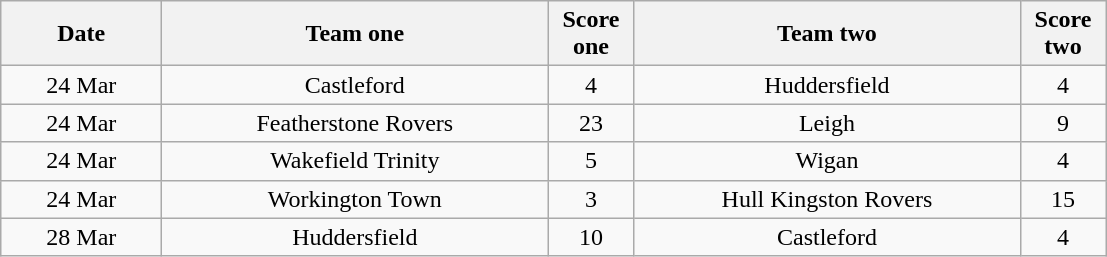<table class="wikitable" style="text-align: center">
<tr>
<th width=100>Date</th>
<th width=250>Team one</th>
<th width=50>Score one</th>
<th width=250>Team two</th>
<th width=50>Score two</th>
</tr>
<tr>
<td>24 Mar</td>
<td>Castleford</td>
<td>4</td>
<td>Huddersfield</td>
<td>4</td>
</tr>
<tr>
<td>24 Mar</td>
<td>Featherstone Rovers</td>
<td>23</td>
<td>Leigh</td>
<td>9</td>
</tr>
<tr>
<td>24 Mar</td>
<td>Wakefield Trinity</td>
<td>5</td>
<td>Wigan</td>
<td>4</td>
</tr>
<tr>
<td>24 Mar</td>
<td>Workington Town</td>
<td>3</td>
<td>Hull Kingston Rovers</td>
<td>15</td>
</tr>
<tr>
<td>28 Mar</td>
<td>Huddersfield</td>
<td>10</td>
<td>Castleford</td>
<td>4</td>
</tr>
</table>
